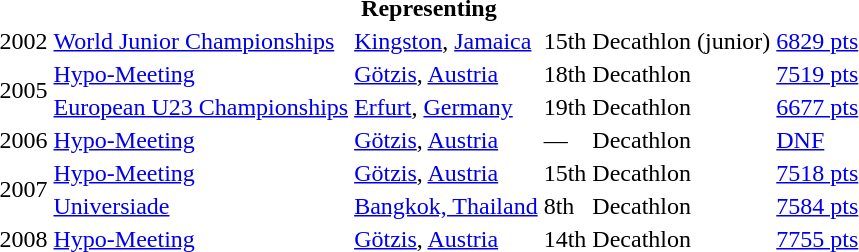<table>
<tr>
<th colspan="6">Representing </th>
</tr>
<tr>
<td>2002</td>
<td><a href='#'>World Junior Championships</a></td>
<td><a href='#'>Kingston</a>, <a href='#'>Jamaica</a></td>
<td>15th</td>
<td>Decathlon (junior)</td>
<td><a href='#'>6829 pts</a></td>
</tr>
<tr>
<td rowspan=2>2005</td>
<td><a href='#'>Hypo-Meeting</a></td>
<td><a href='#'>Götzis</a>, <a href='#'>Austria</a></td>
<td>18th</td>
<td>Decathlon</td>
<td><a href='#'>7519 pts</a></td>
</tr>
<tr>
<td><a href='#'>European U23 Championships</a></td>
<td><a href='#'>Erfurt</a>, <a href='#'>Germany</a></td>
<td>19th</td>
<td>Decathlon</td>
<td><a href='#'>6677 pts</a></td>
</tr>
<tr>
<td>2006</td>
<td><a href='#'>Hypo-Meeting</a></td>
<td><a href='#'>Götzis</a>, <a href='#'>Austria</a></td>
<td>—</td>
<td>Decathlon</td>
<td><a href='#'>DNF</a></td>
</tr>
<tr>
<td rowspan=2>2007</td>
<td><a href='#'>Hypo-Meeting</a></td>
<td><a href='#'>Götzis</a>, <a href='#'>Austria</a></td>
<td>15th</td>
<td>Decathlon</td>
<td><a href='#'>7518 pts</a></td>
</tr>
<tr>
<td><a href='#'>Universiade</a></td>
<td><a href='#'>Bangkok, Thailand</a></td>
<td>8th</td>
<td>Decathlon</td>
<td><a href='#'>7584 pts</a></td>
</tr>
<tr>
<td>2008</td>
<td><a href='#'>Hypo-Meeting</a></td>
<td><a href='#'>Götzis</a>, <a href='#'>Austria</a></td>
<td>14th</td>
<td>Decathlon</td>
<td><a href='#'>7755 pts</a></td>
</tr>
</table>
